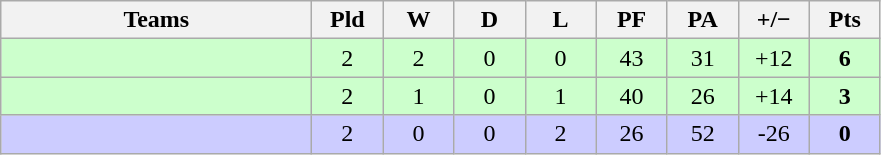<table class="wikitable" style="text-align:center;">
<tr>
<th width="200">Teams</th>
<th width="40">Pld</th>
<th width="40">W</th>
<th width="40">D</th>
<th width="40">L</th>
<th width="40">PF</th>
<th width="40">PA</th>
<th width="40">+/−</th>
<th width="40">Pts</th>
</tr>
<tr bgcolor=ccffcc>
<td align=left></td>
<td>2</td>
<td>2</td>
<td>0</td>
<td>0</td>
<td>43</td>
<td>31</td>
<td>+12</td>
<td><strong>6</strong></td>
</tr>
<tr bgcolor=ccffcc>
<td align=left></td>
<td>2</td>
<td>1</td>
<td>0</td>
<td>1</td>
<td>40</td>
<td>26</td>
<td>+14</td>
<td><strong>3</strong></td>
</tr>
<tr bgcolor=ccccff>
<td align=left></td>
<td>2</td>
<td>0</td>
<td>0</td>
<td>2</td>
<td>26</td>
<td>52</td>
<td>-26</td>
<td><strong>0</strong></td>
</tr>
</table>
